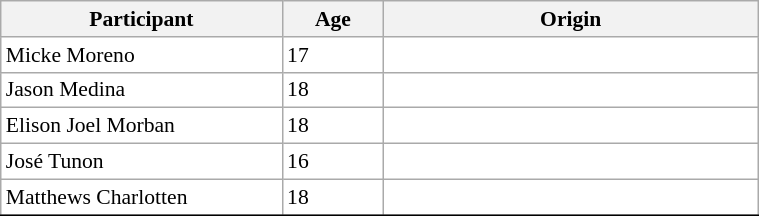<table class="wikitable" style="margin: 0 1em 0 0; background: white; border: 1px solid; border-collapse: collapse; font-size: 90%;" width=40%>
<tr>
<th width=15% bgcolor="#E8E8E8">Participant</th>
<th width=5%  bgcolor="#E8E8E8">Age</th>
<th width=20% bgcolor="#E8E8E8">Origin</th>
</tr>
<tr>
<td>Micke Moreno</td>
<td>17</td>
<td></td>
</tr>
<tr>
<td>Jason Medina</td>
<td>18</td>
<td></td>
</tr>
<tr>
<td>Elison Joel Morban</td>
<td>18</td>
<td></td>
</tr>
<tr>
<td>José Tunon</td>
<td>16</td>
<td></td>
</tr>
<tr>
<td>Matthews Charlotten</td>
<td>18</td>
<td></td>
</tr>
<tr>
</tr>
</table>
